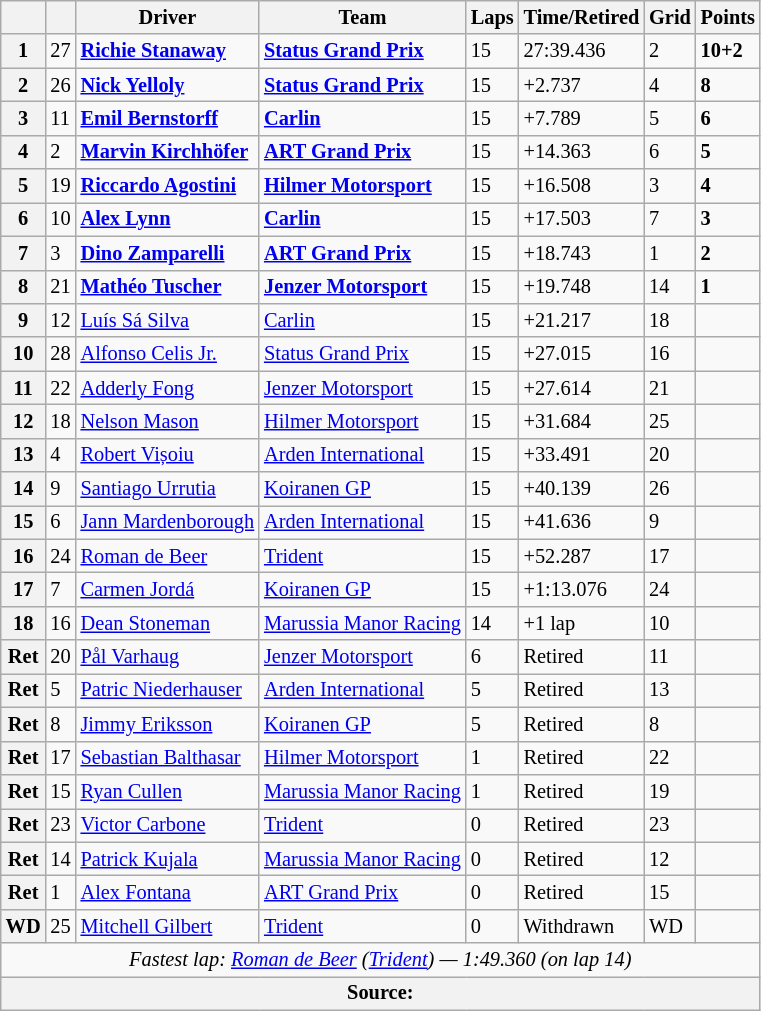<table class="wikitable" style="font-size:85%">
<tr>
<th></th>
<th></th>
<th>Driver</th>
<th>Team</th>
<th>Laps</th>
<th>Time/Retired</th>
<th>Grid</th>
<th>Points</th>
</tr>
<tr>
<th>1</th>
<td>27</td>
<td> <strong><a href='#'>Richie Stanaway</a></strong></td>
<td><strong><a href='#'>Status Grand Prix</a></strong></td>
<td>15</td>
<td>27:39.436</td>
<td>2</td>
<td><strong>10+2</strong></td>
</tr>
<tr>
<th>2</th>
<td>26</td>
<td> <strong><a href='#'>Nick Yelloly</a></strong></td>
<td><strong><a href='#'>Status Grand Prix</a></strong></td>
<td>15</td>
<td>+2.737</td>
<td>4</td>
<td><strong>8</strong></td>
</tr>
<tr>
<th>3</th>
<td>11</td>
<td> <strong><a href='#'>Emil Bernstorff</a></strong></td>
<td><strong><a href='#'>Carlin</a></strong></td>
<td>15</td>
<td>+7.789</td>
<td>5</td>
<td><strong>6</strong></td>
</tr>
<tr>
<th>4</th>
<td>2</td>
<td> <strong><a href='#'>Marvin Kirchhöfer</a></strong></td>
<td><strong><a href='#'>ART Grand Prix</a></strong></td>
<td>15</td>
<td>+14.363</td>
<td>6</td>
<td><strong>5</strong></td>
</tr>
<tr>
<th>5</th>
<td>19</td>
<td> <strong><a href='#'>Riccardo Agostini</a></strong></td>
<td><strong><a href='#'>Hilmer Motorsport</a></strong></td>
<td>15</td>
<td>+16.508</td>
<td>3</td>
<td><strong>4</strong></td>
</tr>
<tr>
<th>6</th>
<td>10</td>
<td> <strong><a href='#'>Alex Lynn</a></strong></td>
<td><strong><a href='#'>Carlin</a></strong></td>
<td>15</td>
<td>+17.503</td>
<td>7</td>
<td><strong>3</strong></td>
</tr>
<tr>
<th>7</th>
<td>3</td>
<td> <strong><a href='#'>Dino Zamparelli</a></strong></td>
<td><strong><a href='#'>ART Grand Prix</a></strong></td>
<td>15</td>
<td>+18.743</td>
<td>1</td>
<td><strong>2</strong></td>
</tr>
<tr>
<th>8</th>
<td>21</td>
<td> <strong><a href='#'>Mathéo Tuscher</a></strong></td>
<td><strong><a href='#'>Jenzer Motorsport</a></strong></td>
<td>15</td>
<td>+19.748</td>
<td>14</td>
<td><strong>1</strong></td>
</tr>
<tr>
<th>9</th>
<td>12</td>
<td> <a href='#'>Luís Sá Silva</a></td>
<td><a href='#'>Carlin</a></td>
<td>15</td>
<td>+21.217</td>
<td>18</td>
<td></td>
</tr>
<tr>
<th>10</th>
<td>28</td>
<td> <a href='#'>Alfonso Celis Jr.</a></td>
<td><a href='#'>Status Grand Prix</a></td>
<td>15</td>
<td>+27.015</td>
<td>16</td>
<td></td>
</tr>
<tr>
<th>11</th>
<td>22</td>
<td> <a href='#'>Adderly Fong</a></td>
<td><a href='#'>Jenzer Motorsport</a></td>
<td>15</td>
<td>+27.614</td>
<td>21</td>
<td></td>
</tr>
<tr>
<th>12</th>
<td>18</td>
<td> <a href='#'>Nelson Mason</a></td>
<td><a href='#'>Hilmer Motorsport</a></td>
<td>15</td>
<td>+31.684</td>
<td>25</td>
<td></td>
</tr>
<tr>
<th>13</th>
<td>4</td>
<td> <a href='#'>Robert Vișoiu</a></td>
<td><a href='#'>Arden International</a></td>
<td>15</td>
<td>+33.491</td>
<td>20</td>
<td></td>
</tr>
<tr>
<th>14</th>
<td>9</td>
<td> <a href='#'>Santiago Urrutia</a></td>
<td><a href='#'>Koiranen GP</a></td>
<td>15</td>
<td>+40.139</td>
<td>26</td>
<td></td>
</tr>
<tr>
<th>15</th>
<td>6</td>
<td> <a href='#'>Jann Mardenborough</a></td>
<td><a href='#'>Arden International</a></td>
<td>15</td>
<td>+41.636</td>
<td>9</td>
<td></td>
</tr>
<tr>
<th>16</th>
<td>24</td>
<td> <a href='#'>Roman de Beer</a></td>
<td><a href='#'>Trident</a></td>
<td>15</td>
<td>+52.287</td>
<td>17</td>
<td></td>
</tr>
<tr>
<th>17</th>
<td>7</td>
<td> <a href='#'>Carmen Jordá</a></td>
<td><a href='#'>Koiranen GP</a></td>
<td>15</td>
<td>+1:13.076</td>
<td>24</td>
<td></td>
</tr>
<tr>
<th>18</th>
<td>16</td>
<td> <a href='#'>Dean Stoneman</a></td>
<td><a href='#'>Marussia Manor Racing</a></td>
<td>14</td>
<td>+1 lap</td>
<td>10</td>
<td></td>
</tr>
<tr>
<th>Ret</th>
<td>20</td>
<td> <a href='#'>Pål Varhaug</a></td>
<td><a href='#'>Jenzer Motorsport</a></td>
<td>6</td>
<td>Retired</td>
<td>11</td>
<td></td>
</tr>
<tr>
<th>Ret</th>
<td>5</td>
<td> <a href='#'>Patric Niederhauser</a></td>
<td><a href='#'>Arden International</a></td>
<td>5</td>
<td>Retired</td>
<td>13</td>
<td></td>
</tr>
<tr>
<th>Ret</th>
<td>8</td>
<td> <a href='#'>Jimmy Eriksson</a></td>
<td><a href='#'>Koiranen GP</a></td>
<td>5</td>
<td>Retired</td>
<td>8</td>
<td></td>
</tr>
<tr>
<th>Ret</th>
<td>17</td>
<td> <a href='#'>Sebastian Balthasar</a></td>
<td><a href='#'>Hilmer Motorsport</a></td>
<td>1</td>
<td>Retired</td>
<td>22</td>
<td></td>
</tr>
<tr>
<th>Ret</th>
<td>15</td>
<td> <a href='#'>Ryan Cullen</a></td>
<td><a href='#'>Marussia Manor Racing</a></td>
<td>1</td>
<td>Retired</td>
<td>19</td>
<td></td>
</tr>
<tr>
<th>Ret</th>
<td>23</td>
<td> <a href='#'>Victor Carbone</a></td>
<td><a href='#'>Trident</a></td>
<td>0</td>
<td>Retired</td>
<td>23</td>
<td></td>
</tr>
<tr>
<th>Ret</th>
<td>14</td>
<td> <a href='#'>Patrick Kujala</a></td>
<td><a href='#'>Marussia Manor Racing</a></td>
<td>0</td>
<td>Retired</td>
<td>12</td>
<td></td>
</tr>
<tr>
<th>Ret</th>
<td>1</td>
<td> <a href='#'>Alex Fontana</a></td>
<td><a href='#'>ART Grand Prix</a></td>
<td>0</td>
<td>Retired</td>
<td>15</td>
<td></td>
</tr>
<tr>
<th>WD</th>
<td>25</td>
<td> <a href='#'>Mitchell Gilbert</a></td>
<td><a href='#'>Trident</a></td>
<td>0</td>
<td>Withdrawn</td>
<td>WD</td>
<td></td>
</tr>
<tr>
<td colspan="8" align="center"><em>Fastest lap: <a href='#'>Roman de Beer</a> (<a href='#'>Trident</a>) — 1:49.360 (on lap 14)</em></td>
</tr>
<tr>
<th colspan="8">Source:</th>
</tr>
</table>
